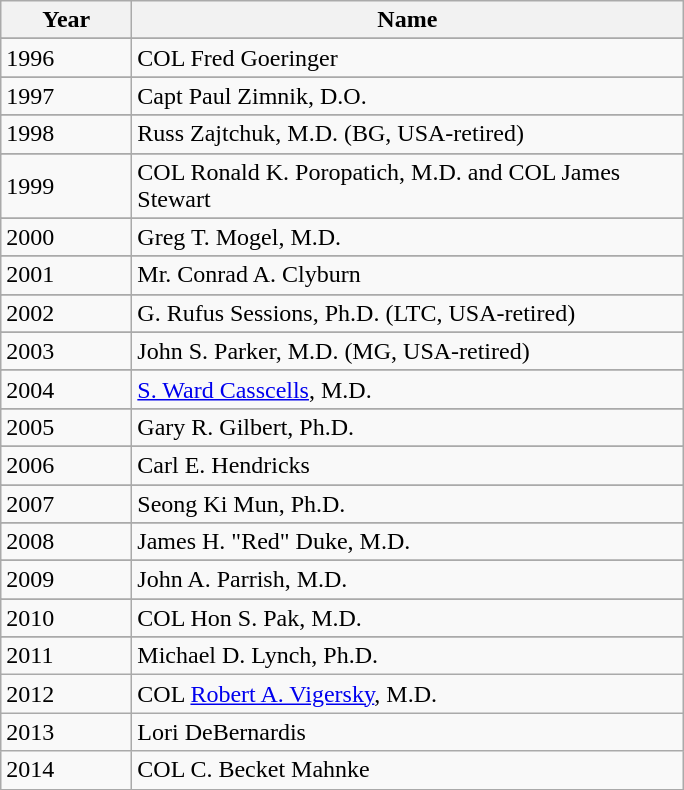<table class="wikitable sortable" border="1" style="align:left;">
<tr>
<th width="80">Year</th>
<th width="360" class="unsortable">Name</th>
</tr>
<tr>
</tr>
<tr>
<td>1996</td>
<td>COL Fred Goeringer</td>
</tr>
<tr>
</tr>
<tr>
<td>1997</td>
<td>Capt Paul Zimnik, D.O.</td>
</tr>
<tr>
</tr>
<tr>
<td>1998</td>
<td>Russ Zajtchuk, M.D. (BG, USA-retired)</td>
</tr>
<tr>
</tr>
<tr>
<td>1999</td>
<td>COL Ronald K. Poropatich, M.D. and COL James Stewart</td>
</tr>
<tr>
</tr>
<tr>
<td>2000</td>
<td>Greg T. Mogel, M.D.</td>
</tr>
<tr>
</tr>
<tr>
<td>2001</td>
<td>Mr. Conrad A. Clyburn</td>
</tr>
<tr>
</tr>
<tr>
<td>2002</td>
<td>G. Rufus Sessions, Ph.D. (LTC, USA-retired)</td>
</tr>
<tr>
</tr>
<tr>
<td>2003</td>
<td>John S. Parker, M.D. (MG, USA-retired)</td>
</tr>
<tr>
</tr>
<tr>
<td>2004</td>
<td><a href='#'>S. Ward Casscells</a>, M.D.</td>
</tr>
<tr>
</tr>
<tr>
<td>2005</td>
<td>Gary R. Gilbert, Ph.D.</td>
</tr>
<tr>
</tr>
<tr>
<td>2006</td>
<td>Carl E. Hendricks</td>
</tr>
<tr>
</tr>
<tr>
<td>2007</td>
<td>Seong Ki Mun, Ph.D.</td>
</tr>
<tr>
</tr>
<tr>
<td>2008</td>
<td>James H. "Red" Duke, M.D.</td>
</tr>
<tr>
</tr>
<tr>
<td>2009</td>
<td>John A. Parrish, M.D.</td>
</tr>
<tr>
</tr>
<tr>
<td>2010</td>
<td>COL Hon S. Pak, M.D.</td>
</tr>
<tr>
</tr>
<tr>
<td>2011</td>
<td>Michael D. Lynch, Ph.D.</td>
</tr>
<tr>
<td>2012</td>
<td>COL <a href='#'>Robert A. Vigersky</a>, M.D.</td>
</tr>
<tr>
<td>2013</td>
<td>Lori DeBernardis</td>
</tr>
<tr>
<td>2014</td>
<td>COL C. Becket Mahnke</td>
</tr>
<tr>
</tr>
</table>
